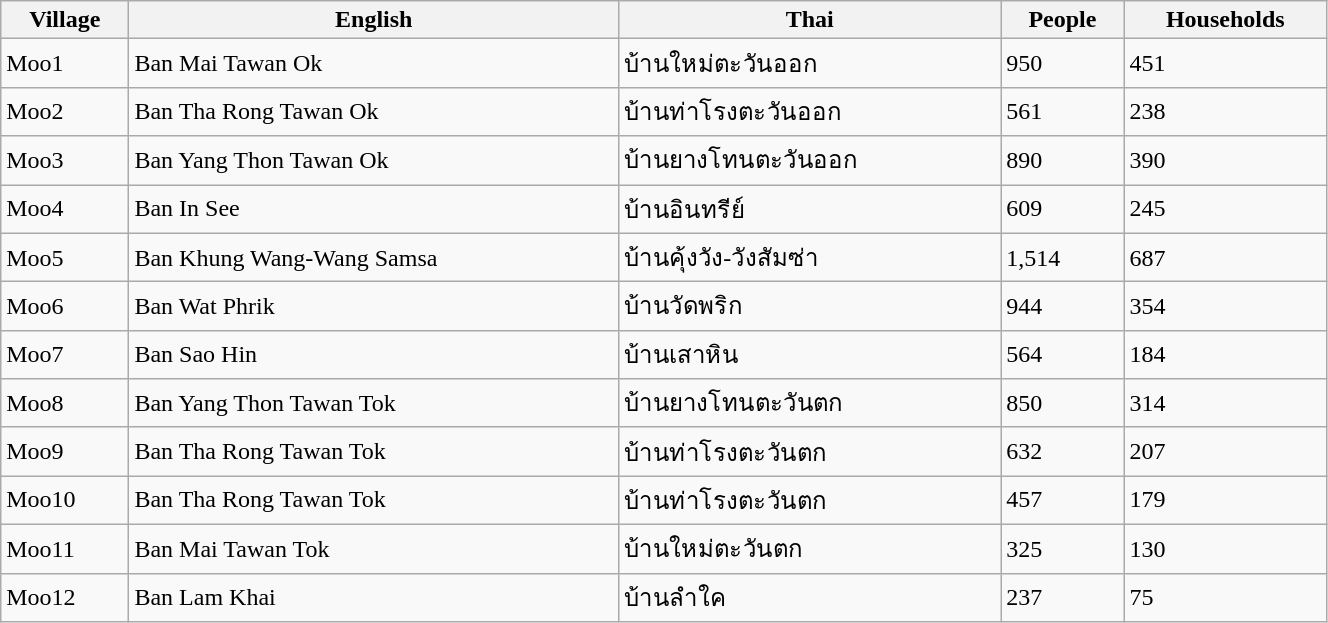<table class="wikitable" style="width:70%;">
<tr>
<th>Village</th>
<th>English</th>
<th>Thai</th>
<th>People</th>
<th>Households</th>
</tr>
<tr>
<td>Moo1</td>
<td>Ban Mai Tawan Ok</td>
<td>บ้านใหม่ตะวันออก</td>
<td>950</td>
<td>451</td>
</tr>
<tr>
<td>Moo2</td>
<td>Ban Tha Rong Tawan Ok</td>
<td>บ้านท่าโรงตะวันออก</td>
<td>561</td>
<td>238</td>
</tr>
<tr>
<td>Moo3</td>
<td>Ban Yang Thon Tawan Ok</td>
<td>บ้านยางโทนตะวันออก</td>
<td>890</td>
<td>390</td>
</tr>
<tr>
<td>Moo4</td>
<td>Ban In See</td>
<td>บ้านอินทรีย์</td>
<td>609</td>
<td>245</td>
</tr>
<tr>
<td>Moo5</td>
<td>Ban Khung Wang-Wang Samsa</td>
<td>บ้านคุ้งวัง-วังสัมซ่า</td>
<td>1,514</td>
<td>687</td>
</tr>
<tr>
<td>Moo6</td>
<td>Ban Wat Phrik</td>
<td>บ้านวัดพริก</td>
<td>944</td>
<td>354</td>
</tr>
<tr>
<td>Moo7</td>
<td>Ban Sao Hin</td>
<td>บ้านเสาหิน</td>
<td>564</td>
<td>184</td>
</tr>
<tr>
<td>Moo8</td>
<td>Ban Yang Thon Tawan Tok</td>
<td>บ้านยางโทนตะวันตก</td>
<td>850</td>
<td>314</td>
</tr>
<tr>
<td>Moo9</td>
<td>Ban Tha Rong Tawan Tok</td>
<td>บ้านท่าโรงตะวันตก</td>
<td>632</td>
<td>207</td>
</tr>
<tr>
<td>Moo10</td>
<td>Ban Tha Rong Tawan Tok</td>
<td>บ้านท่าโรงตะวันตก</td>
<td>457</td>
<td>179</td>
</tr>
<tr>
<td>Moo11</td>
<td>Ban Mai Tawan Tok</td>
<td>บ้านใหม่ตะวันตก</td>
<td>325</td>
<td>130</td>
</tr>
<tr>
<td>Moo12</td>
<td>Ban Lam Khai</td>
<td>บ้านลำใค</td>
<td>237</td>
<td>75</td>
</tr>
</table>
